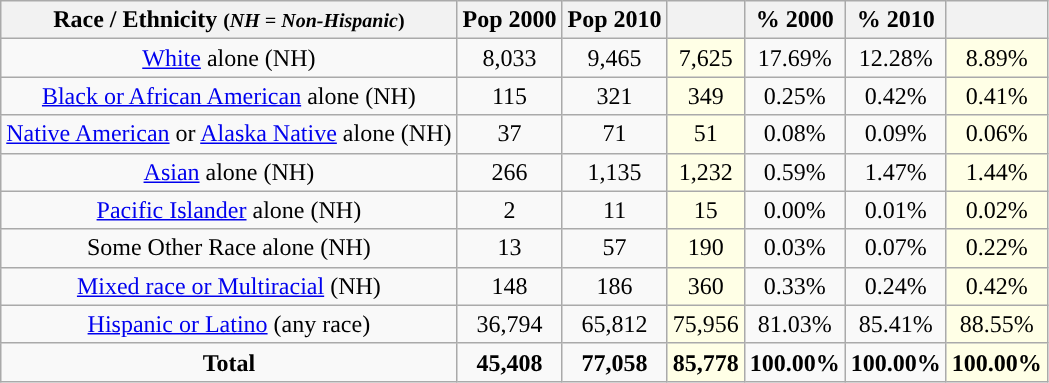<table class="wikitable" style="text-align:center;">
<tr>
<th>Race / Ethnicity <small>(<em>NH = Non-Hispanic</em>)</small></th>
<th>Pop 2000</th>
<th>Pop 2010</th>
<th></th>
<th>% 2000</th>
<th>% 2010</th>
<th></th>
</tr>
<tr>
<td><a href='#'>White</a> alone (NH)</td>
<td>8,033</td>
<td>9,465</td>
<td style='background: #ffffe6;'>7,625</td>
<td>17.69%</td>
<td>12.28%</td>
<td style='background: #ffffe6;'>8.89%</td>
</tr>
<tr>
<td><a href='#'>Black or African American</a> alone (NH)</td>
<td>115</td>
<td>321</td>
<td style='background: #ffffe6;'>349</td>
<td>0.25%</td>
<td>0.42%</td>
<td style='background: #ffffe6;'>0.41%</td>
</tr>
<tr>
<td><a href='#'>Native American</a> or <a href='#'>Alaska Native</a> alone (NH)</td>
<td>37</td>
<td>71</td>
<td style='background: #ffffe6;'>51</td>
<td>0.08%</td>
<td>0.09%</td>
<td style='background: #ffffe6;'>0.06%</td>
</tr>
<tr>
<td><a href='#'>Asian</a> alone (NH)</td>
<td>266</td>
<td>1,135</td>
<td style='background: #ffffe6;'>1,232</td>
<td>0.59%</td>
<td>1.47%</td>
<td style='background: #ffffe6;'>1.44%</td>
</tr>
<tr>
<td><a href='#'>Pacific Islander</a> alone (NH)</td>
<td>2</td>
<td>11</td>
<td style='background: #ffffe6;'>15</td>
<td>0.00%</td>
<td>0.01%</td>
<td style='background: #ffffe6;'>0.02%</td>
</tr>
<tr>
<td>Some Other Race alone (NH)</td>
<td>13</td>
<td>57</td>
<td style='background: #ffffe6;'>190</td>
<td>0.03%</td>
<td>0.07%</td>
<td style='background: #ffffe6;'>0.22%</td>
</tr>
<tr>
<td><a href='#'>Mixed race or Multiracial</a> (NH)</td>
<td>148</td>
<td>186</td>
<td style='background: #ffffe6;'>360</td>
<td>0.33%</td>
<td>0.24%</td>
<td style='background: #ffffe6;'>0.42%</td>
</tr>
<tr>
<td><a href='#'>Hispanic or Latino</a> (any race)</td>
<td>36,794</td>
<td>65,812</td>
<td style='background: #ffffe6;'>75,956</td>
<td>81.03%</td>
<td>85.41%</td>
<td style='background: #ffffe6;'>88.55%</td>
</tr>
<tr>
<td><strong>Total</strong></td>
<td><strong>45,408</strong></td>
<td><strong>77,058</strong></td>
<td style='background: #ffffe6;'><strong>85,778</strong></td>
<td><strong>100.00%</strong></td>
<td><strong>100.00%</strong></td>
<td style='background: #ffffe6;'><strong>100.00%</strong></td>
</tr>
</table>
